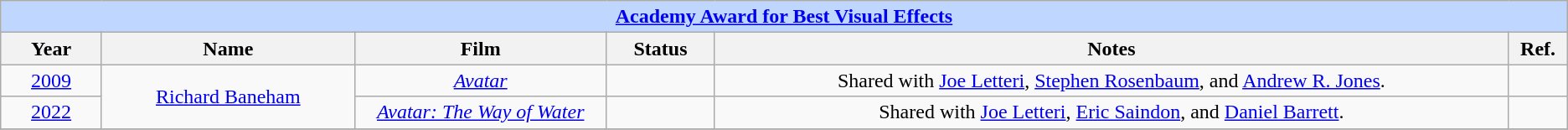<table class="wikitable" style="text-align: center">
<tr ---- bgcolor="#bfd7ff">
<td colspan=6 align=center><strong><a href='#'>Academy Award for Best Visual Effects</a></strong></td>
</tr>
<tr ---- bgcolor="#ebf5ff">
<th width="75">Year</th>
<th width="200">Name</th>
<th width="200">Film</th>
<th width="80">Status</th>
<th width="650">Notes</th>
<th width="40">Ref.</th>
</tr>
<tr>
<td><a href='#'>2009</a></td>
<td rowspan=2><a href='#'>Richard Baneham</a></td>
<td><em><a href='#'>Avatar</a></em></td>
<td></td>
<td>Shared with <a href='#'>Joe Letteri</a>, <a href='#'>Stephen Rosenbaum</a>, and <a href='#'>Andrew R. Jones</a>.</td>
<td></td>
</tr>
<tr>
<td><a href='#'>2022</a></td>
<td><em><a href='#'>Avatar: The Way of Water</a></em></td>
<td></td>
<td>Shared with <a href='#'>Joe Letteri</a>, <a href='#'>Eric Saindon</a>, and <a href='#'>Daniel Barrett</a>.</td>
<td></td>
</tr>
<tr>
</tr>
</table>
